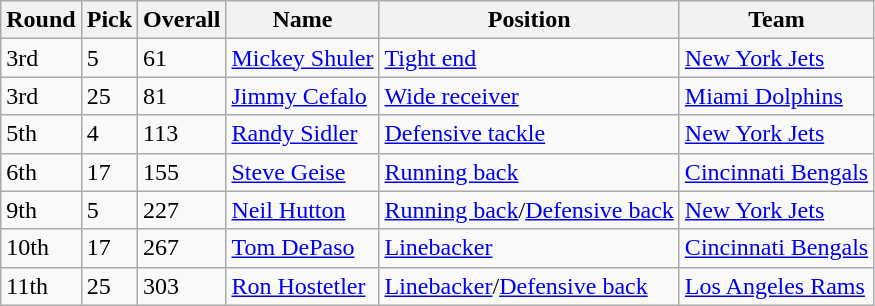<table class="wikitable">
<tr>
<th>Round</th>
<th>Pick</th>
<th>Overall</th>
<th>Name</th>
<th>Position</th>
<th>Team</th>
</tr>
<tr>
<td>3rd</td>
<td>5</td>
<td>61</td>
<td><a href='#'>Mickey Shuler</a></td>
<td><a href='#'>Tight end</a></td>
<td><a href='#'>New York Jets</a></td>
</tr>
<tr>
<td>3rd</td>
<td>25</td>
<td>81</td>
<td><a href='#'>Jimmy Cefalo</a></td>
<td><a href='#'>Wide receiver</a></td>
<td><a href='#'>Miami Dolphins</a></td>
</tr>
<tr>
<td>5th</td>
<td>4</td>
<td>113</td>
<td><a href='#'>Randy Sidler</a></td>
<td><a href='#'>Defensive tackle</a></td>
<td><a href='#'>New York Jets</a></td>
</tr>
<tr>
<td>6th</td>
<td>17</td>
<td>155</td>
<td><a href='#'>Steve Geise</a></td>
<td><a href='#'>Running back</a></td>
<td><a href='#'>Cincinnati Bengals</a></td>
</tr>
<tr>
<td>9th</td>
<td>5</td>
<td>227</td>
<td><a href='#'>Neil Hutton</a></td>
<td><a href='#'>Running back</a>/<a href='#'>Defensive back</a></td>
<td><a href='#'>New York Jets</a></td>
</tr>
<tr>
<td>10th</td>
<td>17</td>
<td>267</td>
<td><a href='#'>Tom DePaso</a></td>
<td><a href='#'>Linebacker</a></td>
<td><a href='#'>Cincinnati Bengals</a></td>
</tr>
<tr>
<td>11th</td>
<td>25</td>
<td>303</td>
<td><a href='#'>Ron Hostetler</a></td>
<td><a href='#'>Linebacker</a>/<a href='#'>Defensive back</a></td>
<td><a href='#'>Los Angeles Rams</a></td>
</tr>
</table>
